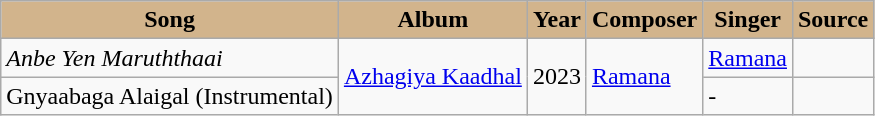<table class="wikitable">
<tr>
<th style="background:#D2B48C">Song</th>
<th style="background:#D2B48C">Album</th>
<th style="background:#D2B48C">Year</th>
<th style="background:#D2B48C">Composer</th>
<th style="background:#D2B48C">Singer</th>
<th style="background:#D2B48C">Source</th>
</tr>
<tr>
<td><em>Anbe Yen Maruththaai</em></td>
<td rowspan="2"><a href='#'>Azhagiya Kaadhal</a></td>
<td rowspan="2">2023</td>
<td rowspan="2"><a href='#'>Ramana</a></td>
<td><a href='#'>Ramana</a></td>
<td></td>
</tr>
<tr>
<td>Gnyaabaga Alaigal (Instrumental)</td>
<td><em>-</em></td>
<td></td>
</tr>
</table>
